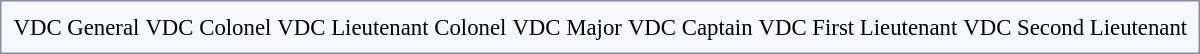<table style="border:1px solid #8888aa; background-color:#f7f8ff; padding:5px; font-size:95%; margin: 0px 12px 12px 0px;">
<tr style="text-align:center;">
<td colspan=2>VDC General</td>
<td colspan=2>VDC Colonel</td>
<td colspan=2>VDC Lieutenant Colonel</td>
<td colspan=2>VDC Major</td>
<td colspan=2>VDC Captain</td>
<td colspan=3>VDC First Lieutenant</td>
<td colspan=3>VDC Second Lieutenant</td>
</tr>
</table>
